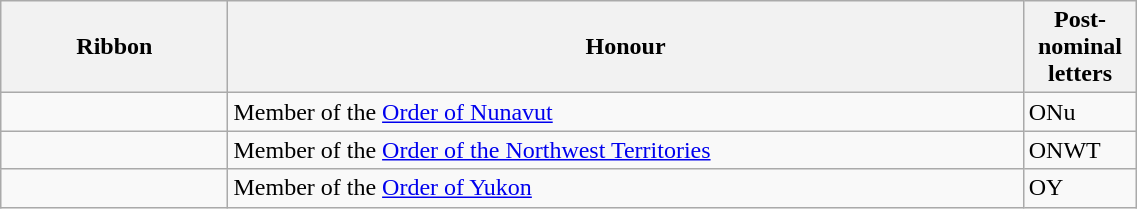<table class="wikitable" style="width:60%;">
<tr>
<th width="20%">Ribbon</th>
<th width="70%">Honour</th>
<th width="10%">Post-nominal letters</th>
</tr>
<tr>
<td></td>
<td>Member of the <a href='#'>Order of Nunavut</a></td>
<td>ONu</td>
</tr>
<tr>
<td></td>
<td>Member of the <a href='#'>Order of the Northwest Territories</a></td>
<td>ONWT</td>
</tr>
<tr>
<td></td>
<td>Member of the <a href='#'>Order of Yukon</a></td>
<td>OY</td>
</tr>
</table>
